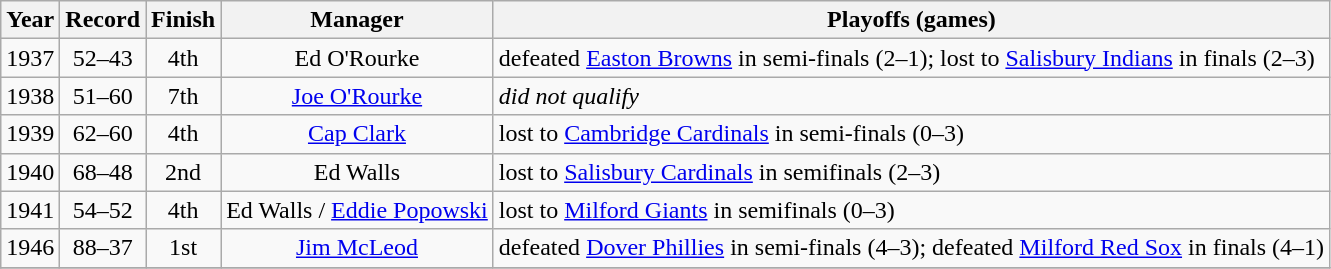<table class="wikitable" style="text-align:center">
<tr>
<th>Year</th>
<th>Record</th>
<th>Finish</th>
<th>Manager</th>
<th>Playoffs (games)</th>
</tr>
<tr>
<td>1937</td>
<td>52–43</td>
<td>4th</td>
<td>Ed O'Rourke</td>
<td align=left>defeated <a href='#'>Easton Browns</a> in semi-finals (2–1); lost to <a href='#'>Salisbury Indians</a> in finals (2–3)</td>
</tr>
<tr>
<td>1938</td>
<td>51–60</td>
<td>7th</td>
<td><a href='#'>Joe O'Rourke</a></td>
<td align=left><em>did not qualify</em></td>
</tr>
<tr>
<td>1939</td>
<td>62–60</td>
<td>4th</td>
<td><a href='#'>Cap Clark</a></td>
<td align=left>lost to <a href='#'>Cambridge Cardinals</a> in semi-finals (0–3)</td>
</tr>
<tr>
<td>1940</td>
<td>68–48</td>
<td>2nd</td>
<td>Ed Walls</td>
<td align=left>lost to <a href='#'>Salisbury Cardinals</a> in semifinals (2–3)</td>
</tr>
<tr>
<td>1941</td>
<td>54–52</td>
<td>4th</td>
<td>Ed Walls / <a href='#'>Eddie Popowski</a></td>
<td align=left>lost to <a href='#'>Milford Giants</a> in semifinals (0–3)</td>
</tr>
<tr>
<td>1946</td>
<td>88–37</td>
<td>1st</td>
<td><a href='#'>Jim McLeod</a></td>
<td align=left>defeated <a href='#'>Dover Phillies</a> in semi-finals (4–3); defeated <a href='#'>Milford Red Sox</a> in finals (4–1)</td>
</tr>
<tr>
</tr>
</table>
